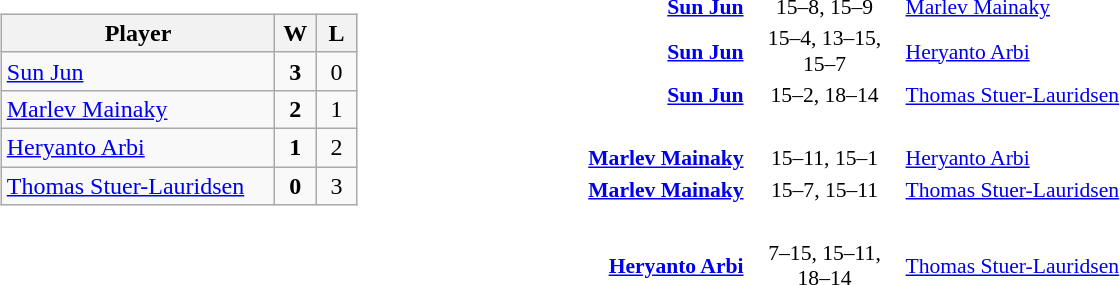<table>
<tr>
<td width=45% valign=top><br><table class=wikitable style="text-align:center">
<tr>
<th width=175>Player</th>
<th width=20>W</th>
<th width=20>L</th>
</tr>
<tr>
<td style="text-align:left"> <a href='#'>Sun Jun</a></td>
<td><strong>3</strong></td>
<td>0</td>
</tr>
<tr>
<td style="text-align:left"> <a href='#'>Marlev Mainaky</a></td>
<td><strong>2</strong></td>
<td>1</td>
</tr>
<tr>
<td style="text-align:left"> <a href='#'>Heryanto Arbi</a></td>
<td><strong>1</strong></td>
<td>2</td>
</tr>
<tr>
<td style="text-align:left"> <a href='#'>Thomas Stuer-Lauridsen</a></td>
<td><strong>0</strong></td>
<td>3</td>
</tr>
</table>
</td>
<td><br><table style="font-size:90%">
<tr>
<td width=150 align=right><strong><a href='#'>Sun Jun</a></strong> </td>
<td width=100 align=center>15–8, 15–9</td>
<td width=150> <a href='#'>Marlev Mainaky</a></td>
</tr>
<tr>
<td width=150 align=right><strong><a href='#'>Sun Jun</a></strong> </td>
<td width=100 align=center>15–4, 13–15, 15–7</td>
<td width=150> <a href='#'>Heryanto Arbi</a></td>
</tr>
<tr>
<td width=150 align=right><strong><a href='#'>Sun Jun</a></strong> </td>
<td width=100 align=center>15–2, 18–14</td>
<td width=150> <a href='#'>Thomas Stuer-Lauridsen</a></td>
</tr>
<tr>
<td colspan=3> </td>
</tr>
<tr>
<td width=150 align=right><strong><a href='#'>Marlev Mainaky</a></strong> </td>
<td width=100 align=center>15–11, 15–1</td>
<td width=150> <a href='#'>Heryanto Arbi</a></td>
</tr>
<tr>
<td width=150 align=right><strong><a href='#'>Marlev Mainaky</a></strong> </td>
<td width=100 align=center>15–7, 15–11</td>
<td width=150> <a href='#'>Thomas Stuer-Lauridsen</a></td>
</tr>
<tr>
<td colspan=3> </td>
</tr>
<tr>
<td width=150 align=right><strong><a href='#'>Heryanto Arbi</a></strong> </td>
<td width=100 align=center>7–15, 15–11, 18–14</td>
<td width=150> <a href='#'>Thomas Stuer-Lauridsen</a></td>
</tr>
</table>
</td>
</tr>
</table>
